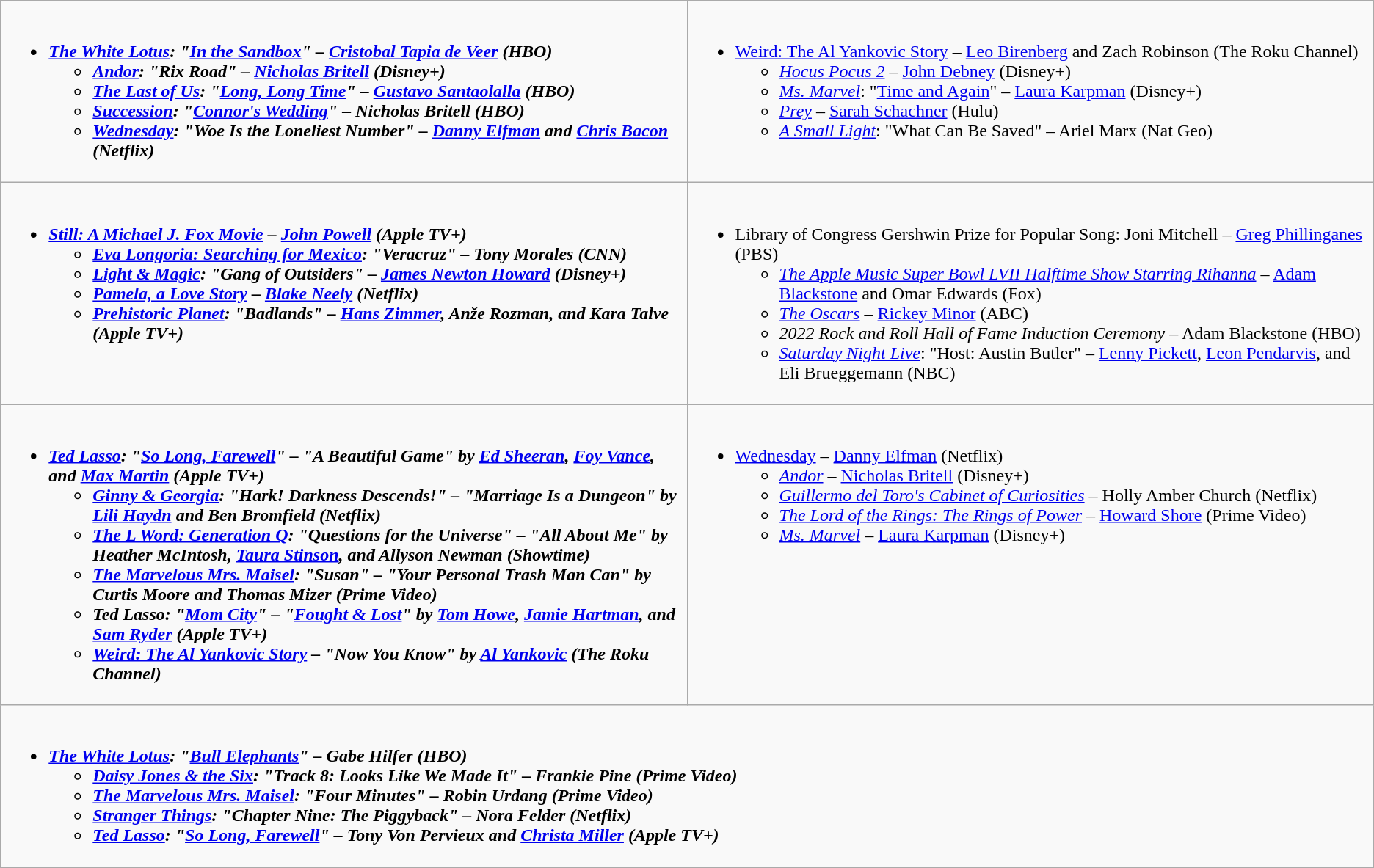<table class="wikitable">
<tr>
<td style="vertical-align:top;" width="50%"><br><ul><li><strong><em><a href='#'>The White Lotus</a><em>: "<a href='#'>In the Sandbox</a>" – <a href='#'>Cristobal Tapia de Veer</a> (HBO)<strong><ul><li></em><a href='#'>Andor</a><em>: "Rix Road" – <a href='#'>Nicholas Britell</a> (Disney+)</li><li></em><a href='#'>The Last of Us</a><em>: "<a href='#'>Long, Long Time</a>" – <a href='#'>Gustavo Santaolalla</a> (HBO)</li><li></em><a href='#'>Succession</a><em>: "<a href='#'>Connor's Wedding</a>" – Nicholas Britell (HBO)</li><li></em><a href='#'>Wednesday</a><em>: "Woe Is the Loneliest Number" – <a href='#'>Danny Elfman</a> and <a href='#'>Chris Bacon</a> (Netflix)</li></ul></li></ul></td>
<td style="vertical-align:top;" width="50%"><br><ul><li></em></strong><a href='#'>Weird: The Al Yankovic Story</a></em> – <a href='#'>Leo Birenberg</a> and Zach Robinson (The Roku Channel)</strong><ul><li><em><a href='#'>Hocus Pocus 2</a></em> – <a href='#'>John Debney</a> (Disney+)</li><li><em><a href='#'>Ms. Marvel</a></em>: "<a href='#'>Time and Again</a>" – <a href='#'>Laura Karpman</a> (Disney+)</li><li><em><a href='#'>Prey</a></em> – <a href='#'>Sarah Schachner</a> (Hulu)</li><li><em><a href='#'>A Small Light</a></em>: "What Can Be Saved" – Ariel Marx (Nat Geo)</li></ul></li></ul></td>
</tr>
<tr>
<td style="vertical-align:top;" width="50%"><br><ul><li><strong><em><a href='#'>Still: A Michael J. Fox Movie</a><em> – <a href='#'>John Powell</a> (Apple TV+)<strong><ul><li></em><a href='#'>Eva Longoria: Searching for Mexico</a><em>: "Veracruz" – Tony Morales (CNN)</li><li></em><a href='#'>Light & Magic</a><em>: "Gang of Outsiders" – <a href='#'>James Newton Howard</a> (Disney+)</li><li></em><a href='#'>Pamela, a Love Story</a><em> – <a href='#'>Blake Neely</a> (Netflix)</li><li></em><a href='#'>Prehistoric Planet</a><em>: "Badlands" – <a href='#'>Hans Zimmer</a>, Anže Rozman, and Kara Talve (Apple TV+)</li></ul></li></ul></td>
<td style="vertical-align:top;" width="50%"><br><ul><li></em></strong>Library of Congress Gershwin Prize for Popular Song: Joni Mitchell</em> – <a href='#'>Greg Phillinganes</a> (PBS)</strong><ul><li><em><a href='#'>The Apple Music Super Bowl LVII Halftime Show Starring Rihanna</a></em> – <a href='#'>Adam Blackstone</a> and Omar Edwards (Fox)</li><li><em><a href='#'>The Oscars</a></em> – <a href='#'>Rickey Minor</a> (ABC)</li><li><em>2022 Rock and Roll Hall of Fame Induction Ceremony</em> – Adam Blackstone (HBO)</li><li><em><a href='#'>Saturday Night Live</a></em>: "Host: Austin Butler" – <a href='#'>Lenny Pickett</a>, <a href='#'>Leon Pendarvis</a>, and Eli Brueggemann (NBC)</li></ul></li></ul></td>
</tr>
<tr>
<td style="vertical-align:top;" width="50%"><br><ul><li><strong><em><a href='#'>Ted Lasso</a><em>: "<a href='#'>So Long, Farewell</a>" – "A Beautiful Game" by <a href='#'>Ed Sheeran</a>, <a href='#'>Foy Vance</a>, and <a href='#'>Max Martin</a> (Apple TV+)<strong><ul><li></em><a href='#'>Ginny & Georgia</a><em>: "Hark! Darkness Descends!" – "Marriage Is a Dungeon" by <a href='#'>Lili Haydn</a> and Ben Bromfield (Netflix)</li><li></em><a href='#'>The L Word: Generation Q</a><em>: "Questions for the Universe" – "All About Me" by Heather McIntosh, <a href='#'>Taura Stinson</a>, and Allyson Newman (Showtime)</li><li></em><a href='#'>The Marvelous Mrs. Maisel</a><em>: "Susan" – "Your Personal Trash Man Can" by Curtis Moore and Thomas Mizer (Prime Video)</li><li></em>Ted Lasso<em>: "<a href='#'>Mom City</a>" – "<a href='#'>Fought & Lost</a>" by <a href='#'>Tom Howe</a>, <a href='#'>Jamie Hartman</a>, and <a href='#'>Sam Ryder</a> (Apple TV+)</li><li></em><a href='#'>Weird: The Al Yankovic Story</a><em> – "Now You Know" by <a href='#'>Al Yankovic</a> (The Roku Channel)</li></ul></li></ul></td>
<td style="vertical-align:top;" width="50%"><br><ul><li></em></strong><a href='#'>Wednesday</a></em> – <a href='#'>Danny Elfman</a> (Netflix)</strong><ul><li><em><a href='#'>Andor</a></em> – <a href='#'>Nicholas Britell</a> (Disney+)</li><li><em><a href='#'>Guillermo del Toro's Cabinet of Curiosities</a></em> – Holly Amber Church (Netflix)</li><li><em><a href='#'>The Lord of the Rings: The Rings of Power</a></em> – <a href='#'>Howard Shore</a> (Prime Video)</li><li><em><a href='#'>Ms. Marvel</a></em> – <a href='#'>Laura Karpman</a> (Disney+)</li></ul></li></ul></td>
</tr>
<tr>
<td style="vertical-align:top;" width="50%" colspan="2"><br><ul><li><strong><em><a href='#'>The White Lotus</a><em>: "<a href='#'>Bull Elephants</a>" – Gabe Hilfer (HBO)<strong><ul><li></em><a href='#'>Daisy Jones & the Six</a><em>: "Track 8: Looks Like We Made It" – Frankie Pine (Prime Video)</li><li></em><a href='#'>The Marvelous Mrs. Maisel</a><em>: "Four Minutes" – Robin Urdang (Prime Video)</li><li></em><a href='#'>Stranger Things</a><em>: "Chapter Nine: The Piggyback" – Nora Felder (Netflix)</li><li></em><a href='#'>Ted Lasso</a><em>: "<a href='#'>So Long, Farewell</a>" – Tony Von Pervieux and <a href='#'>Christa Miller</a> (Apple TV+)</li></ul></li></ul></td>
</tr>
</table>
